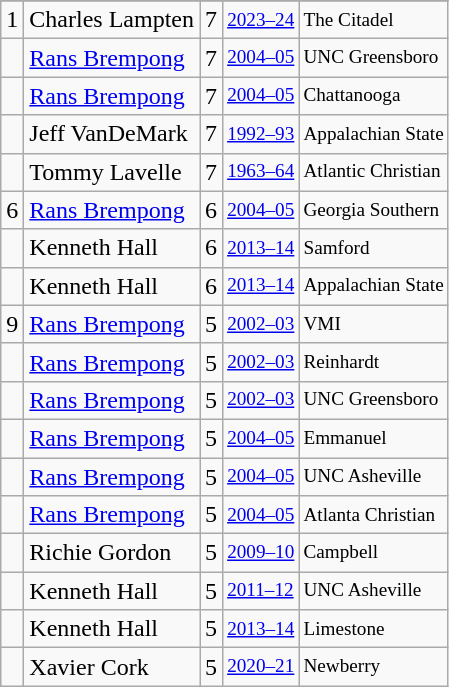<table class="wikitable">
<tr>
</tr>
<tr>
<td>1</td>
<td>Charles Lampten</td>
<td>7</td>
<td style="font-size:80%;"><a href='#'>2023–24</a></td>
<td style="font-size:80%;">The Citadel</td>
</tr>
<tr>
<td></td>
<td><a href='#'>Rans Brempong</a></td>
<td>7</td>
<td style="font-size:80%;"><a href='#'>2004–05</a></td>
<td style="font-size:80%;">UNC Greensboro</td>
</tr>
<tr>
<td></td>
<td><a href='#'>Rans Brempong</a></td>
<td>7</td>
<td style="font-size:80%;"><a href='#'>2004–05</a></td>
<td style="font-size:80%;">Chattanooga</td>
</tr>
<tr>
<td></td>
<td>Jeff VanDeMark</td>
<td>7</td>
<td style="font-size:80%;"><a href='#'>1992–93</a></td>
<td style="font-size:80%;">Appalachian State</td>
</tr>
<tr>
<td></td>
<td>Tommy Lavelle</td>
<td>7</td>
<td style="font-size:80%;"><a href='#'>1963–64</a></td>
<td style="font-size:80%;">Atlantic Christian</td>
</tr>
<tr>
<td>6</td>
<td><a href='#'>Rans Brempong</a></td>
<td>6</td>
<td style="font-size:80%;"><a href='#'>2004–05</a></td>
<td style="font-size:80%;">Georgia Southern</td>
</tr>
<tr>
<td></td>
<td>Kenneth Hall</td>
<td>6</td>
<td style="font-size:80%;"><a href='#'>2013–14</a></td>
<td style="font-size:80%;">Samford</td>
</tr>
<tr>
<td></td>
<td>Kenneth Hall</td>
<td>6</td>
<td style="font-size:80%;"><a href='#'>2013–14</a></td>
<td style="font-size:80%;">Appalachian State</td>
</tr>
<tr>
<td>9</td>
<td><a href='#'>Rans Brempong</a></td>
<td>5</td>
<td style="font-size:80%;"><a href='#'>2002–03</a></td>
<td style="font-size:80%;">VMI</td>
</tr>
<tr>
<td></td>
<td><a href='#'>Rans Brempong</a></td>
<td>5</td>
<td style="font-size:80%;"><a href='#'>2002–03</a></td>
<td style="font-size:80%;">Reinhardt</td>
</tr>
<tr>
<td></td>
<td><a href='#'>Rans Brempong</a></td>
<td>5</td>
<td style="font-size:80%;"><a href='#'>2002–03</a></td>
<td style="font-size:80%;">UNC Greensboro</td>
</tr>
<tr>
<td></td>
<td><a href='#'>Rans Brempong</a></td>
<td>5</td>
<td style="font-size:80%;"><a href='#'>2004–05</a></td>
<td style="font-size:80%;">Emmanuel</td>
</tr>
<tr>
<td></td>
<td><a href='#'>Rans Brempong</a></td>
<td>5</td>
<td style="font-size:80%;"><a href='#'>2004–05</a></td>
<td style="font-size:80%;">UNC Asheville</td>
</tr>
<tr>
<td></td>
<td><a href='#'>Rans Brempong</a></td>
<td>5</td>
<td style="font-size:80%;"><a href='#'>2004–05</a></td>
<td style="font-size:80%;">Atlanta Christian</td>
</tr>
<tr>
<td></td>
<td>Richie Gordon</td>
<td>5</td>
<td style="font-size:80%;"><a href='#'>2009–10</a></td>
<td style="font-size:80%;">Campbell</td>
</tr>
<tr>
<td></td>
<td>Kenneth Hall</td>
<td>5</td>
<td style="font-size:80%;"><a href='#'>2011–12</a></td>
<td style="font-size:80%;">UNC Asheville</td>
</tr>
<tr>
<td></td>
<td>Kenneth Hall</td>
<td>5</td>
<td style="font-size:80%;"><a href='#'>2013–14</a></td>
<td style="font-size:80%;">Limestone</td>
</tr>
<tr>
<td></td>
<td>Xavier Cork</td>
<td>5</td>
<td style="font-size:80%;"><a href='#'>2020–21</a></td>
<td style="font-size:80%;">Newberry</td>
</tr>
</table>
